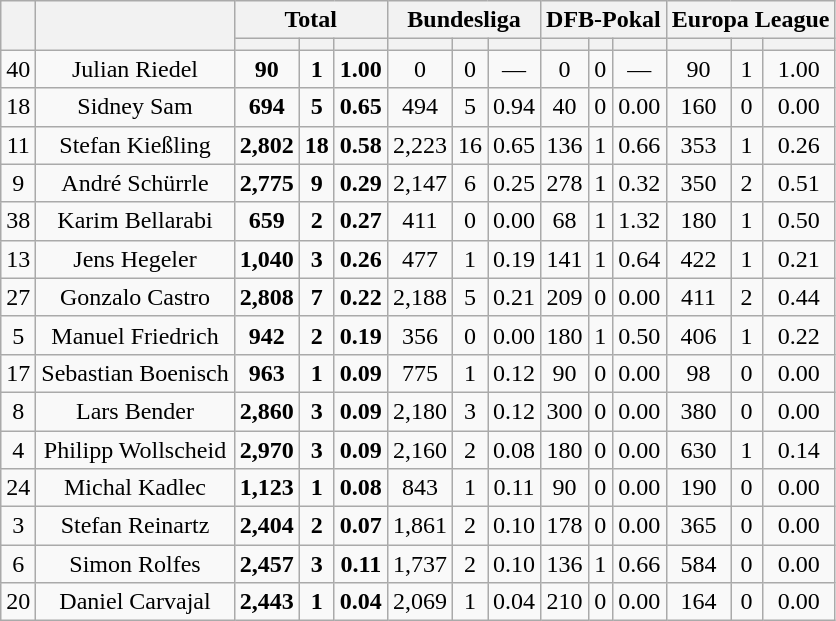<table class="wikitable" style="text-align: center">
<tr>
<th rowspan="2"></th>
<th rowspan="2"></th>
<th colspan="3">Total</th>
<th colspan="3">Bundesliga</th>
<th colspan="3">DFB-Pokal</th>
<th colspan="3">Europa League</th>
</tr>
<tr>
<th></th>
<th></th>
<th></th>
<th></th>
<th></th>
<th></th>
<th></th>
<th></th>
<th></th>
<th></th>
<th></th>
<th></th>
</tr>
<tr>
<td>40</td>
<td>Julian Riedel</td>
<td><strong>90</strong></td>
<td><strong>1</strong></td>
<td><strong>1.00</strong></td>
<td>0</td>
<td>0</td>
<td>—</td>
<td>0</td>
<td>0</td>
<td>—</td>
<td>90</td>
<td>1</td>
<td>1.00</td>
</tr>
<tr>
<td>18</td>
<td>Sidney Sam</td>
<td><strong>694</strong></td>
<td><strong>5</strong></td>
<td><strong>0.65</strong></td>
<td>494</td>
<td>5</td>
<td>0.94</td>
<td>40</td>
<td>0</td>
<td>0.00</td>
<td>160</td>
<td>0</td>
<td>0.00</td>
</tr>
<tr>
<td>11</td>
<td>Stefan Kießling</td>
<td><strong>2,802</strong></td>
<td><strong>18</strong></td>
<td><strong>0.58</strong></td>
<td>2,223</td>
<td>16</td>
<td>0.65</td>
<td>136</td>
<td>1</td>
<td>0.66</td>
<td>353</td>
<td>1</td>
<td>0.26</td>
</tr>
<tr>
<td>9</td>
<td>André Schürrle</td>
<td><strong>2,775</strong></td>
<td><strong>9</strong></td>
<td><strong>0.29</strong></td>
<td>2,147</td>
<td>6</td>
<td>0.25</td>
<td>278</td>
<td>1</td>
<td>0.32</td>
<td>350</td>
<td>2</td>
<td>0.51</td>
</tr>
<tr>
<td>38</td>
<td>Karim Bellarabi</td>
<td><strong>659</strong></td>
<td><strong>2</strong></td>
<td><strong>0.27</strong></td>
<td>411</td>
<td>0</td>
<td>0.00</td>
<td>68</td>
<td>1</td>
<td>1.32</td>
<td>180</td>
<td>1</td>
<td>0.50</td>
</tr>
<tr>
<td>13</td>
<td>Jens Hegeler</td>
<td><strong>1,040</strong></td>
<td><strong>3</strong></td>
<td><strong>0.26</strong></td>
<td>477</td>
<td>1</td>
<td>0.19</td>
<td>141</td>
<td>1</td>
<td>0.64</td>
<td>422</td>
<td>1</td>
<td>0.21</td>
</tr>
<tr>
<td>27</td>
<td>Gonzalo Castro</td>
<td><strong>2,808</strong></td>
<td><strong>7</strong></td>
<td><strong>0.22</strong></td>
<td>2,188</td>
<td>5</td>
<td>0.21</td>
<td>209</td>
<td>0</td>
<td>0.00</td>
<td>411</td>
<td>2</td>
<td>0.44</td>
</tr>
<tr>
<td>5</td>
<td>Manuel Friedrich</td>
<td><strong>942</strong></td>
<td><strong>2</strong></td>
<td><strong>0.19</strong></td>
<td>356</td>
<td>0</td>
<td>0.00</td>
<td>180</td>
<td>1</td>
<td>0.50</td>
<td>406</td>
<td>1</td>
<td>0.22</td>
</tr>
<tr>
<td>17</td>
<td>Sebastian Boenisch</td>
<td><strong>963</strong></td>
<td><strong>1</strong></td>
<td><strong>0.09</strong></td>
<td>775</td>
<td>1</td>
<td>0.12</td>
<td>90</td>
<td>0</td>
<td>0.00</td>
<td>98</td>
<td>0</td>
<td>0.00</td>
</tr>
<tr>
<td>8</td>
<td>Lars Bender</td>
<td><strong>2,860</strong></td>
<td><strong>3</strong></td>
<td><strong>0.09</strong></td>
<td>2,180</td>
<td>3</td>
<td>0.12</td>
<td>300</td>
<td>0</td>
<td>0.00</td>
<td>380</td>
<td>0</td>
<td>0.00</td>
</tr>
<tr>
<td>4</td>
<td>Philipp Wollscheid</td>
<td><strong>2,970</strong></td>
<td><strong>3</strong></td>
<td><strong>0.09</strong></td>
<td>2,160</td>
<td>2</td>
<td>0.08</td>
<td>180</td>
<td>0</td>
<td>0.00</td>
<td>630</td>
<td>1</td>
<td>0.14</td>
</tr>
<tr>
<td>24</td>
<td>Michal Kadlec</td>
<td><strong>1,123</strong></td>
<td><strong>1</strong></td>
<td><strong>0.08</strong></td>
<td>843</td>
<td>1</td>
<td>0.11</td>
<td>90</td>
<td>0</td>
<td>0.00</td>
<td>190</td>
<td>0</td>
<td>0.00</td>
</tr>
<tr>
<td>3</td>
<td>Stefan Reinartz</td>
<td><strong>2,404</strong></td>
<td><strong>2</strong></td>
<td><strong>0.07</strong></td>
<td>1,861</td>
<td>2</td>
<td>0.10</td>
<td>178</td>
<td>0</td>
<td>0.00</td>
<td>365</td>
<td>0</td>
<td>0.00</td>
</tr>
<tr>
<td>6</td>
<td>Simon Rolfes</td>
<td><strong>2,457</strong></td>
<td><strong>3</strong></td>
<td><strong>0.11</strong></td>
<td>1,737</td>
<td>2</td>
<td>0.10</td>
<td>136</td>
<td>1</td>
<td>0.66</td>
<td>584</td>
<td>0</td>
<td>0.00</td>
</tr>
<tr>
<td>20</td>
<td>Daniel Carvajal</td>
<td><strong>2,443</strong></td>
<td><strong>1</strong></td>
<td><strong>0.04</strong></td>
<td>2,069</td>
<td>1</td>
<td>0.04</td>
<td>210</td>
<td>0</td>
<td>0.00</td>
<td>164</td>
<td>0</td>
<td>0.00</td>
</tr>
</table>
